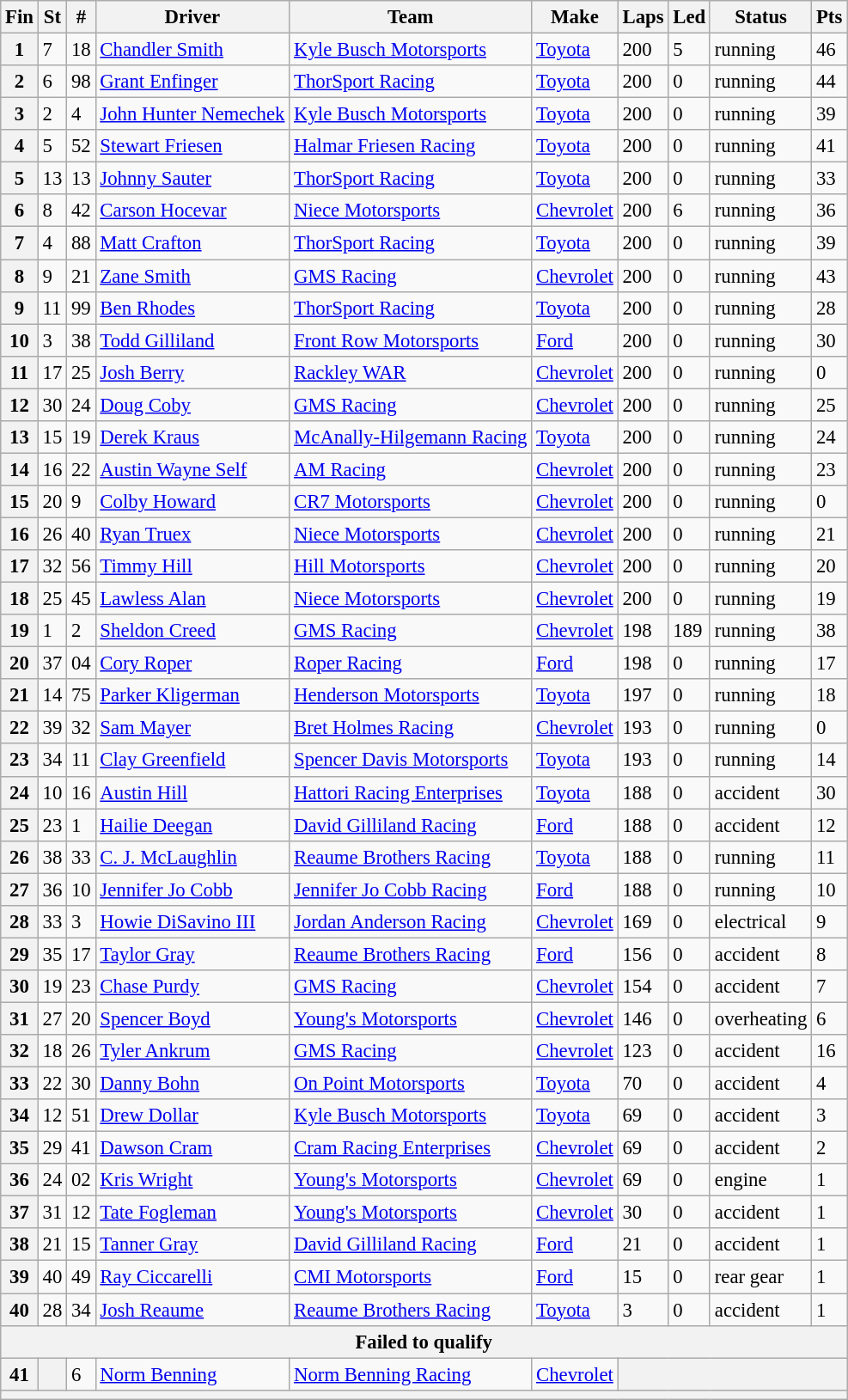<table class="wikitable" style="font-size: 95%;">
<tr>
<th>Fin</th>
<th>St</th>
<th>#</th>
<th>Driver</th>
<th>Team</th>
<th>Make</th>
<th>Laps</th>
<th>Led</th>
<th>Status</th>
<th>Pts</th>
</tr>
<tr>
<th>1</th>
<td>7</td>
<td>18</td>
<td><a href='#'>Chandler Smith</a></td>
<td><a href='#'>Kyle Busch Motorsports</a></td>
<td><a href='#'>Toyota</a></td>
<td>200</td>
<td>5</td>
<td>running</td>
<td>46</td>
</tr>
<tr>
<th>2</th>
<td>6</td>
<td>98</td>
<td><a href='#'>Grant Enfinger</a></td>
<td><a href='#'>ThorSport Racing</a></td>
<td><a href='#'>Toyota</a></td>
<td>200</td>
<td>0</td>
<td>running</td>
<td>44</td>
</tr>
<tr>
<th>3</th>
<td>2</td>
<td>4</td>
<td><a href='#'>John Hunter Nemechek</a></td>
<td><a href='#'>Kyle Busch Motorsports</a></td>
<td><a href='#'>Toyota</a></td>
<td>200</td>
<td>0</td>
<td>running</td>
<td>39</td>
</tr>
<tr>
<th>4</th>
<td>5</td>
<td>52</td>
<td><a href='#'>Stewart Friesen</a></td>
<td><a href='#'>Halmar Friesen Racing</a></td>
<td><a href='#'>Toyota</a></td>
<td>200</td>
<td>0</td>
<td>running</td>
<td>41</td>
</tr>
<tr>
<th>5</th>
<td>13</td>
<td>13</td>
<td><a href='#'>Johnny Sauter</a></td>
<td><a href='#'>ThorSport Racing</a></td>
<td><a href='#'>Toyota</a></td>
<td>200</td>
<td>0</td>
<td>running</td>
<td>33</td>
</tr>
<tr>
<th>6</th>
<td>8</td>
<td>42</td>
<td><a href='#'>Carson Hocevar</a></td>
<td><a href='#'>Niece Motorsports</a></td>
<td><a href='#'>Chevrolet</a></td>
<td>200</td>
<td>6</td>
<td>running</td>
<td>36</td>
</tr>
<tr>
<th>7</th>
<td>4</td>
<td>88</td>
<td><a href='#'>Matt Crafton</a></td>
<td><a href='#'>ThorSport Racing</a></td>
<td><a href='#'>Toyota</a></td>
<td>200</td>
<td>0</td>
<td>running</td>
<td>39</td>
</tr>
<tr>
<th>8</th>
<td>9</td>
<td>21</td>
<td><a href='#'>Zane Smith</a></td>
<td><a href='#'>GMS Racing</a></td>
<td><a href='#'>Chevrolet</a></td>
<td>200</td>
<td>0</td>
<td>running</td>
<td>43</td>
</tr>
<tr>
<th>9</th>
<td>11</td>
<td>99</td>
<td><a href='#'>Ben Rhodes</a></td>
<td><a href='#'>ThorSport Racing</a></td>
<td><a href='#'>Toyota</a></td>
<td>200</td>
<td>0</td>
<td>running</td>
<td>28</td>
</tr>
<tr>
<th>10</th>
<td>3</td>
<td>38</td>
<td><a href='#'>Todd Gilliland</a></td>
<td><a href='#'>Front Row Motorsports</a></td>
<td><a href='#'>Ford</a></td>
<td>200</td>
<td>0</td>
<td>running</td>
<td>30</td>
</tr>
<tr>
<th>11</th>
<td>17</td>
<td>25</td>
<td><a href='#'>Josh Berry</a></td>
<td><a href='#'>Rackley WAR</a></td>
<td><a href='#'>Chevrolet</a></td>
<td>200</td>
<td>0</td>
<td>running</td>
<td>0</td>
</tr>
<tr>
<th>12</th>
<td>30</td>
<td>24</td>
<td><a href='#'>Doug Coby</a></td>
<td><a href='#'>GMS Racing</a></td>
<td><a href='#'>Chevrolet</a></td>
<td>200</td>
<td>0</td>
<td>running</td>
<td>25</td>
</tr>
<tr>
<th>13</th>
<td>15</td>
<td>19</td>
<td><a href='#'>Derek Kraus</a></td>
<td><a href='#'>McAnally-Hilgemann Racing</a></td>
<td><a href='#'>Toyota</a></td>
<td>200</td>
<td>0</td>
<td>running</td>
<td>24</td>
</tr>
<tr>
<th>14</th>
<td>16</td>
<td>22</td>
<td><a href='#'>Austin Wayne Self</a></td>
<td><a href='#'>AM Racing</a></td>
<td><a href='#'>Chevrolet</a></td>
<td>200</td>
<td>0</td>
<td>running</td>
<td>23</td>
</tr>
<tr>
<th>15</th>
<td>20</td>
<td>9</td>
<td><a href='#'>Colby Howard</a></td>
<td><a href='#'>CR7 Motorsports</a></td>
<td><a href='#'>Chevrolet</a></td>
<td>200</td>
<td>0</td>
<td>running</td>
<td>0</td>
</tr>
<tr>
<th>16</th>
<td>26</td>
<td>40</td>
<td><a href='#'>Ryan Truex</a></td>
<td><a href='#'>Niece Motorsports</a></td>
<td><a href='#'>Chevrolet</a></td>
<td>200</td>
<td>0</td>
<td>running</td>
<td>21</td>
</tr>
<tr>
<th>17</th>
<td>32</td>
<td>56</td>
<td><a href='#'>Timmy Hill</a></td>
<td><a href='#'>Hill Motorsports</a></td>
<td><a href='#'>Chevrolet</a></td>
<td>200</td>
<td>0</td>
<td>running</td>
<td>20</td>
</tr>
<tr>
<th>18</th>
<td>25</td>
<td>45</td>
<td><a href='#'>Lawless Alan</a></td>
<td><a href='#'>Niece Motorsports</a></td>
<td><a href='#'>Chevrolet</a></td>
<td>200</td>
<td>0</td>
<td>running</td>
<td>19</td>
</tr>
<tr>
<th>19</th>
<td>1</td>
<td>2</td>
<td><a href='#'>Sheldon Creed</a></td>
<td><a href='#'>GMS Racing</a></td>
<td><a href='#'>Chevrolet</a></td>
<td>198</td>
<td>189</td>
<td>running</td>
<td>38</td>
</tr>
<tr>
<th>20</th>
<td>37</td>
<td>04</td>
<td><a href='#'>Cory Roper</a></td>
<td><a href='#'>Roper Racing</a></td>
<td><a href='#'>Ford</a></td>
<td>198</td>
<td>0</td>
<td>running</td>
<td>17</td>
</tr>
<tr>
<th>21</th>
<td>14</td>
<td>75</td>
<td><a href='#'>Parker Kligerman</a></td>
<td><a href='#'>Henderson Motorsports</a></td>
<td><a href='#'>Toyota</a></td>
<td>197</td>
<td>0</td>
<td>running</td>
<td>18</td>
</tr>
<tr>
<th>22</th>
<td>39</td>
<td>32</td>
<td><a href='#'>Sam Mayer</a></td>
<td><a href='#'>Bret Holmes Racing</a></td>
<td><a href='#'>Chevrolet</a></td>
<td>193</td>
<td>0</td>
<td>running</td>
<td>0</td>
</tr>
<tr>
<th>23</th>
<td>34</td>
<td>11</td>
<td><a href='#'>Clay Greenfield</a></td>
<td><a href='#'>Spencer Davis Motorsports</a></td>
<td><a href='#'>Toyota</a></td>
<td>193</td>
<td>0</td>
<td>running</td>
<td>14</td>
</tr>
<tr>
<th>24</th>
<td>10</td>
<td>16</td>
<td><a href='#'>Austin Hill</a></td>
<td><a href='#'>Hattori Racing Enterprises</a></td>
<td><a href='#'>Toyota</a></td>
<td>188</td>
<td>0</td>
<td>accident</td>
<td>30</td>
</tr>
<tr>
<th>25</th>
<td>23</td>
<td>1</td>
<td><a href='#'>Hailie Deegan</a></td>
<td><a href='#'>David Gilliland Racing</a></td>
<td><a href='#'>Ford</a></td>
<td>188</td>
<td>0</td>
<td>accident</td>
<td>12</td>
</tr>
<tr>
<th>26</th>
<td>38</td>
<td>33</td>
<td><a href='#'>C. J. McLaughlin</a></td>
<td><a href='#'>Reaume Brothers Racing</a></td>
<td><a href='#'>Toyota</a></td>
<td>188</td>
<td>0</td>
<td>running</td>
<td>11</td>
</tr>
<tr>
<th>27</th>
<td>36</td>
<td>10</td>
<td><a href='#'>Jennifer Jo Cobb</a></td>
<td><a href='#'>Jennifer Jo Cobb Racing</a></td>
<td><a href='#'>Ford</a></td>
<td>188</td>
<td>0</td>
<td>running</td>
<td>10</td>
</tr>
<tr>
<th>28</th>
<td>33</td>
<td>3</td>
<td><a href='#'>Howie DiSavino III</a></td>
<td><a href='#'>Jordan Anderson Racing</a></td>
<td><a href='#'>Chevrolet</a></td>
<td>169</td>
<td>0</td>
<td>electrical</td>
<td>9</td>
</tr>
<tr>
<th>29</th>
<td>35</td>
<td>17</td>
<td><a href='#'>Taylor Gray</a></td>
<td><a href='#'>Reaume Brothers Racing</a></td>
<td><a href='#'>Ford</a></td>
<td>156</td>
<td>0</td>
<td>accident</td>
<td>8</td>
</tr>
<tr>
<th>30</th>
<td>19</td>
<td>23</td>
<td><a href='#'>Chase Purdy</a></td>
<td><a href='#'>GMS Racing</a></td>
<td><a href='#'>Chevrolet</a></td>
<td>154</td>
<td>0</td>
<td>accident</td>
<td>7</td>
</tr>
<tr>
<th>31</th>
<td>27</td>
<td>20</td>
<td><a href='#'>Spencer Boyd</a></td>
<td><a href='#'>Young's Motorsports</a></td>
<td><a href='#'>Chevrolet</a></td>
<td>146</td>
<td>0</td>
<td>overheating</td>
<td>6</td>
</tr>
<tr>
<th>32</th>
<td>18</td>
<td>26</td>
<td><a href='#'>Tyler Ankrum</a></td>
<td><a href='#'>GMS Racing</a></td>
<td><a href='#'>Chevrolet</a></td>
<td>123</td>
<td>0</td>
<td>accident</td>
<td>16</td>
</tr>
<tr>
<th>33</th>
<td>22</td>
<td>30</td>
<td><a href='#'>Danny Bohn</a></td>
<td><a href='#'>On Point Motorsports</a></td>
<td><a href='#'>Toyota</a></td>
<td>70</td>
<td>0</td>
<td>accident</td>
<td>4</td>
</tr>
<tr>
<th>34</th>
<td>12</td>
<td>51</td>
<td><a href='#'>Drew Dollar</a></td>
<td><a href='#'>Kyle Busch Motorsports</a></td>
<td><a href='#'>Toyota</a></td>
<td>69</td>
<td>0</td>
<td>accident</td>
<td>3</td>
</tr>
<tr>
<th>35</th>
<td>29</td>
<td>41</td>
<td><a href='#'>Dawson Cram</a></td>
<td><a href='#'>Cram Racing Enterprises</a></td>
<td><a href='#'>Chevrolet</a></td>
<td>69</td>
<td>0</td>
<td>accident</td>
<td>2</td>
</tr>
<tr>
<th>36</th>
<td>24</td>
<td>02</td>
<td><a href='#'>Kris Wright</a></td>
<td><a href='#'>Young's Motorsports</a></td>
<td><a href='#'>Chevrolet</a></td>
<td>69</td>
<td>0</td>
<td>engine</td>
<td>1</td>
</tr>
<tr>
<th>37</th>
<td>31</td>
<td>12</td>
<td><a href='#'>Tate Fogleman</a></td>
<td><a href='#'>Young's Motorsports</a></td>
<td><a href='#'>Chevrolet</a></td>
<td>30</td>
<td>0</td>
<td>accident</td>
<td>1</td>
</tr>
<tr>
<th>38</th>
<td>21</td>
<td>15</td>
<td><a href='#'>Tanner Gray</a></td>
<td><a href='#'>David Gilliland Racing</a></td>
<td><a href='#'>Ford</a></td>
<td>21</td>
<td>0</td>
<td>accident</td>
<td>1</td>
</tr>
<tr>
<th>39</th>
<td>40</td>
<td>49</td>
<td><a href='#'>Ray Ciccarelli</a></td>
<td><a href='#'>CMI Motorsports</a></td>
<td><a href='#'>Ford</a></td>
<td>15</td>
<td>0</td>
<td>rear gear</td>
<td>1</td>
</tr>
<tr>
<th>40</th>
<td>28</td>
<td>34</td>
<td><a href='#'>Josh Reaume</a></td>
<td><a href='#'>Reaume Brothers Racing</a></td>
<td><a href='#'>Toyota</a></td>
<td>3</td>
<td>0</td>
<td>accident</td>
<td>1</td>
</tr>
<tr>
<th colspan="10">Failed to qualify</th>
</tr>
<tr>
<th>41</th>
<th></th>
<td>6</td>
<td><a href='#'>Norm Benning</a></td>
<td><a href='#'>Norm Benning Racing</a></td>
<td><a href='#'>Chevrolet</a></td>
<th colspan="4"></th>
</tr>
<tr>
<th colspan="10"></th>
</tr>
</table>
